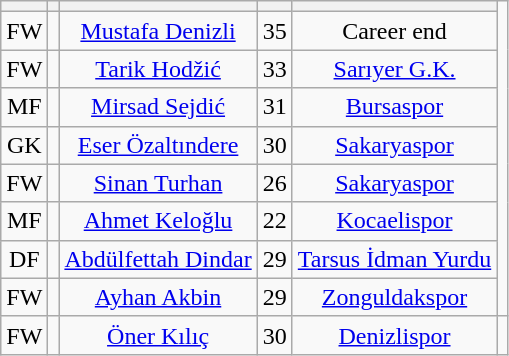<table class="wikitable sortable" style="text-align: center">
<tr>
<th></th>
<th></th>
<th></th>
<th></th>
<th></th>
</tr>
<tr>
<td>FW</td>
<td></td>
<td><a href='#'>Mustafa Denizli</a></td>
<td>35</td>
<td>Career end</td>
</tr>
<tr>
<td>FW</td>
<td></td>
<td><a href='#'>Tarik Hodžić</a></td>
<td>33</td>
<td><a href='#'>Sarıyer G.K.</a></td>
</tr>
<tr>
<td>MF</td>
<td></td>
<td><a href='#'>Mirsad Sejdić</a></td>
<td>31</td>
<td><a href='#'>Bursaspor</a></td>
</tr>
<tr>
<td>GK</td>
<td></td>
<td><a href='#'>Eser Özaltındere</a></td>
<td>30</td>
<td><a href='#'>Sakaryaspor</a></td>
</tr>
<tr>
<td>FW</td>
<td></td>
<td><a href='#'>Sinan Turhan</a></td>
<td>26</td>
<td><a href='#'>Sakaryaspor</a></td>
</tr>
<tr>
<td>MF</td>
<td></td>
<td><a href='#'>Ahmet Keloğlu</a></td>
<td>22</td>
<td><a href='#'>Kocaelispor</a></td>
</tr>
<tr>
<td>DF</td>
<td></td>
<td><a href='#'>Abdülfettah Dindar</a></td>
<td>29</td>
<td><a href='#'>Tarsus İdman Yurdu</a></td>
</tr>
<tr>
<td>FW</td>
<td></td>
<td><a href='#'>Ayhan Akbin</a></td>
<td>29</td>
<td><a href='#'>Zonguldakspor</a></td>
</tr>
<tr>
<td>FW</td>
<td></td>
<td><a href='#'>Öner Kılıç</a></td>
<td>30</td>
<td><a href='#'>Denizlispor</a></td>
<td></td>
</tr>
</table>
